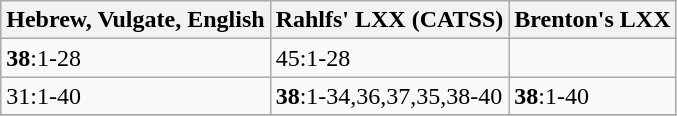<table class=wikitable>
<tr>
<th>Hebrew, Vulgate, English</th>
<th>Rahlfs' LXX (CATSS)</th>
<th>Brenton's LXX</th>
</tr>
<tr>
<td><strong>38</strong>:1-28</td>
<td>45:1-28</td>
<td></td>
</tr>
<tr>
<td>31:1-40</td>
<td><strong>38</strong>:1-34,36,37,35,38-40</td>
<td><strong>38</strong>:1-40</td>
</tr>
<tr>
</tr>
</table>
